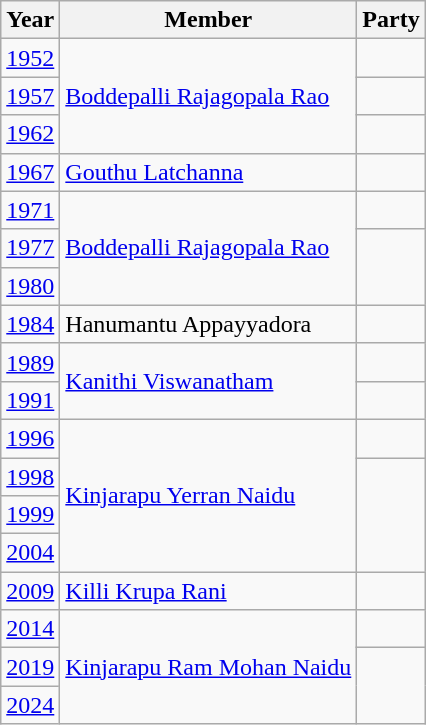<table class="wikitable sortable">
<tr>
<th>Year</th>
<th>Member</th>
<th colspan="2">Party</th>
</tr>
<tr>
<td><a href='#'>1952</a></td>
<td rowspan="3"><a href='#'>Boddepalli Rajagopala Rao</a></td>
<td></td>
</tr>
<tr>
<td><a href='#'>1957</a></td>
<td></td>
</tr>
<tr>
<td><a href='#'>1962</a></td>
</tr>
<tr>
<td><a href='#'>1967</a></td>
<td><a href='#'>Gouthu Latchanna</a></td>
<td></td>
</tr>
<tr>
<td><a href='#'>1971</a></td>
<td rowspan="3"><a href='#'>Boddepalli Rajagopala Rao</a></td>
<td></td>
</tr>
<tr>
<td><a href='#'>1977</a></td>
</tr>
<tr>
<td><a href='#'>1980</a></td>
</tr>
<tr>
<td><a href='#'>1984</a></td>
<td>Hanumantu Appayyadora</td>
<td></td>
</tr>
<tr>
<td><a href='#'>1989</a></td>
<td rowspan="2"><a href='#'>Kanithi Viswanatham</a></td>
<td></td>
</tr>
<tr>
<td><a href='#'>1991</a></td>
</tr>
<tr>
<td><a href='#'>1996</a></td>
<td rowspan="4"><a href='#'>Kinjarapu Yerran Naidu</a></td>
<td></td>
</tr>
<tr>
<td><a href='#'>1998</a></td>
</tr>
<tr>
<td><a href='#'>1999</a></td>
</tr>
<tr>
<td><a href='#'>2004</a></td>
</tr>
<tr>
<td><a href='#'>2009</a></td>
<td><a href='#'>Killi Krupa Rani</a></td>
<td></td>
</tr>
<tr>
<td><a href='#'>2014</a></td>
<td rowspan="3"><a href='#'>Kinjarapu Ram Mohan Naidu</a></td>
<td></td>
</tr>
<tr>
<td><a href='#'>2019</a></td>
</tr>
<tr>
<td><a href='#'>2024</a></td>
</tr>
</table>
